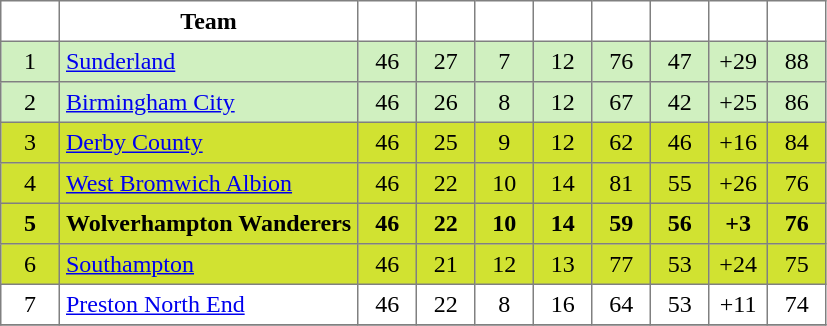<table class="toccolours" border="1" cellpadding="4" cellspacing="0" style="text-align:center; border-collapse: collapse; margin:0;">
<tr>
<th width=30></th>
<th>Team</th>
<th width="30"></th>
<th width="30"></th>
<th width="30"></th>
<th width="30"></th>
<th width="30"></th>
<th width="30"></th>
<th width="30"></th>
<th width="30"></th>
</tr>
<tr bgcolor="#D0F0C0">
<td>1</td>
<td align=left><a href='#'>Sunderland</a></td>
<td>46</td>
<td>27</td>
<td>7</td>
<td>12</td>
<td>76</td>
<td>47</td>
<td>+29</td>
<td>88</td>
</tr>
<tr bgcolor="#D0F0C0">
<td>2</td>
<td align=left><a href='#'>Birmingham City</a></td>
<td>46</td>
<td>26</td>
<td>8</td>
<td>12</td>
<td>67</td>
<td>42</td>
<td>+25</td>
<td>86</td>
</tr>
<tr bgcolor="#D1E231">
<td>3</td>
<td align=left><a href='#'>Derby County</a></td>
<td>46</td>
<td>25</td>
<td>9</td>
<td>12</td>
<td>62</td>
<td>46</td>
<td>+16</td>
<td>84</td>
</tr>
<tr bgcolor="#D1E231">
<td>4</td>
<td align=left><a href='#'>West Bromwich Albion</a></td>
<td>46</td>
<td>22</td>
<td>10</td>
<td>14</td>
<td>81</td>
<td>55</td>
<td>+26</td>
<td>76</td>
</tr>
<tr bgcolor="#D1E231">
<td><strong>5</strong></td>
<td align=left><strong>Wolverhampton Wanderers</strong></td>
<td><strong>46</strong></td>
<td><strong>22</strong></td>
<td><strong>10</strong></td>
<td><strong>14</strong></td>
<td><strong>59</strong></td>
<td><strong>56</strong></td>
<td><strong>+3</strong></td>
<td><strong>76</strong></td>
</tr>
<tr bgcolor="#D1E231">
<td>6</td>
<td align=left><a href='#'>Southampton</a></td>
<td>46</td>
<td>21</td>
<td>12</td>
<td>13</td>
<td>77</td>
<td>53</td>
<td>+24</td>
<td>75</td>
</tr>
<tr>
<td>7</td>
<td align=left><a href='#'>Preston North End</a></td>
<td>46</td>
<td>22</td>
<td>8</td>
<td>16</td>
<td>64</td>
<td>53</td>
<td>+11</td>
<td>74</td>
</tr>
<tr>
</tr>
</table>
